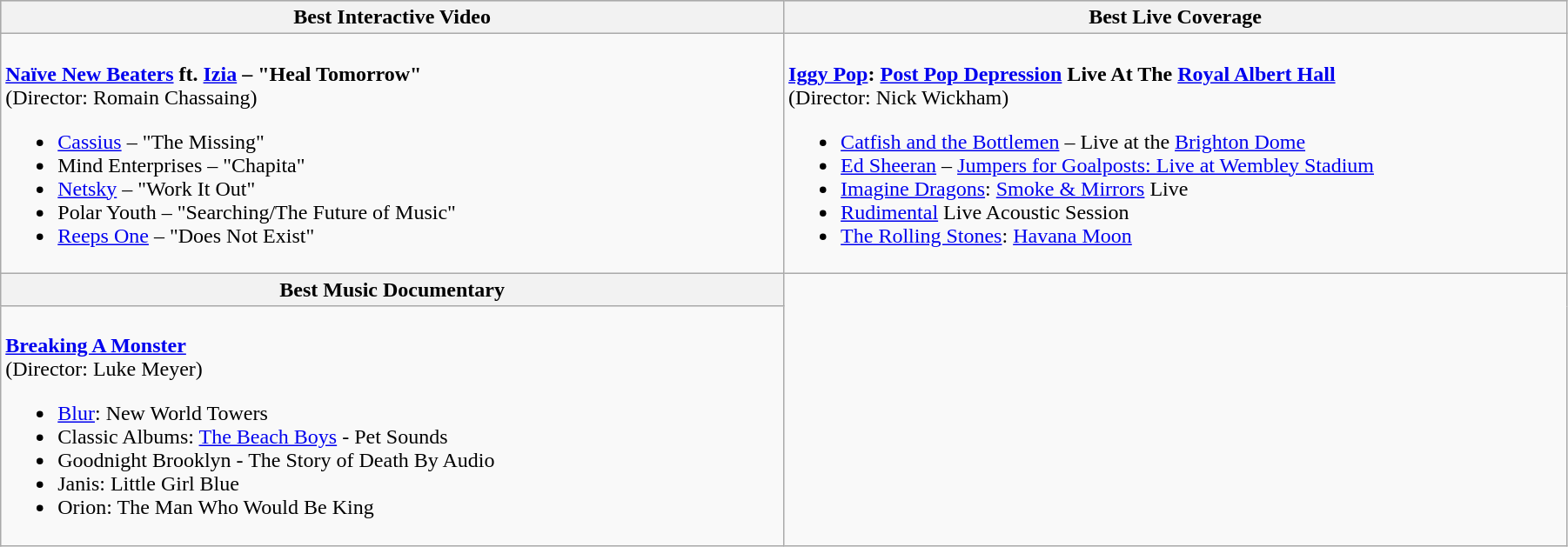<table class="wikitable" style="width:95%">
<tr bgcolor="#bebebe">
<th width="50%">Best Interactive Video</th>
<th width="50%">Best Live Coverage</th>
</tr>
<tr>
<td valign="top"><br><strong><a href='#'>Naïve New Beaters</a> ft. <a href='#'>Izia</a> – "Heal Tomorrow"</strong> <br> (Director: Romain Chassaing)<ul><li><a href='#'>Cassius</a> – "The Missing"</li><li>Mind Enterprises – "Chapita"</li><li><a href='#'>Netsky</a> – "Work It Out"</li><li>Polar Youth – "Searching/The Future of Music"</li><li><a href='#'>Reeps One</a> – "Does Not Exist"</li></ul></td>
<td valign="top"><br><strong><a href='#'>Iggy Pop</a>: <a href='#'>Post Pop Depression</a> Live At The <a href='#'>Royal Albert Hall</a></strong> <br> (Director: Nick Wickham)<ul><li><a href='#'>Catfish and the Bottlemen</a> – Live at the <a href='#'>Brighton Dome</a></li><li><a href='#'>Ed Sheeran</a> – <a href='#'>Jumpers for Goalposts: Live at Wembley Stadium</a></li><li><a href='#'>Imagine Dragons</a>: <a href='#'>Smoke & Mirrors</a> Live</li><li><a href='#'>Rudimental</a> Live Acoustic Session</li><li><a href='#'>The Rolling Stones</a>: <a href='#'>Havana Moon</a></li></ul></td>
</tr>
<tr>
<th width="50%">Best Music Documentary</th>
</tr>
<tr>
<td valign="top"><br><strong><a href='#'>Breaking A Monster</a></strong> <br> (Director: Luke Meyer)<ul><li><a href='#'>Blur</a>: New World Towers</li><li>Classic Albums: <a href='#'>The Beach Boys</a> - Pet Sounds</li><li>Goodnight Brooklyn - The Story of Death By Audio</li><li>Janis: Little Girl Blue</li><li>Orion: The Man Who Would Be King</li></ul></td>
</tr>
</table>
